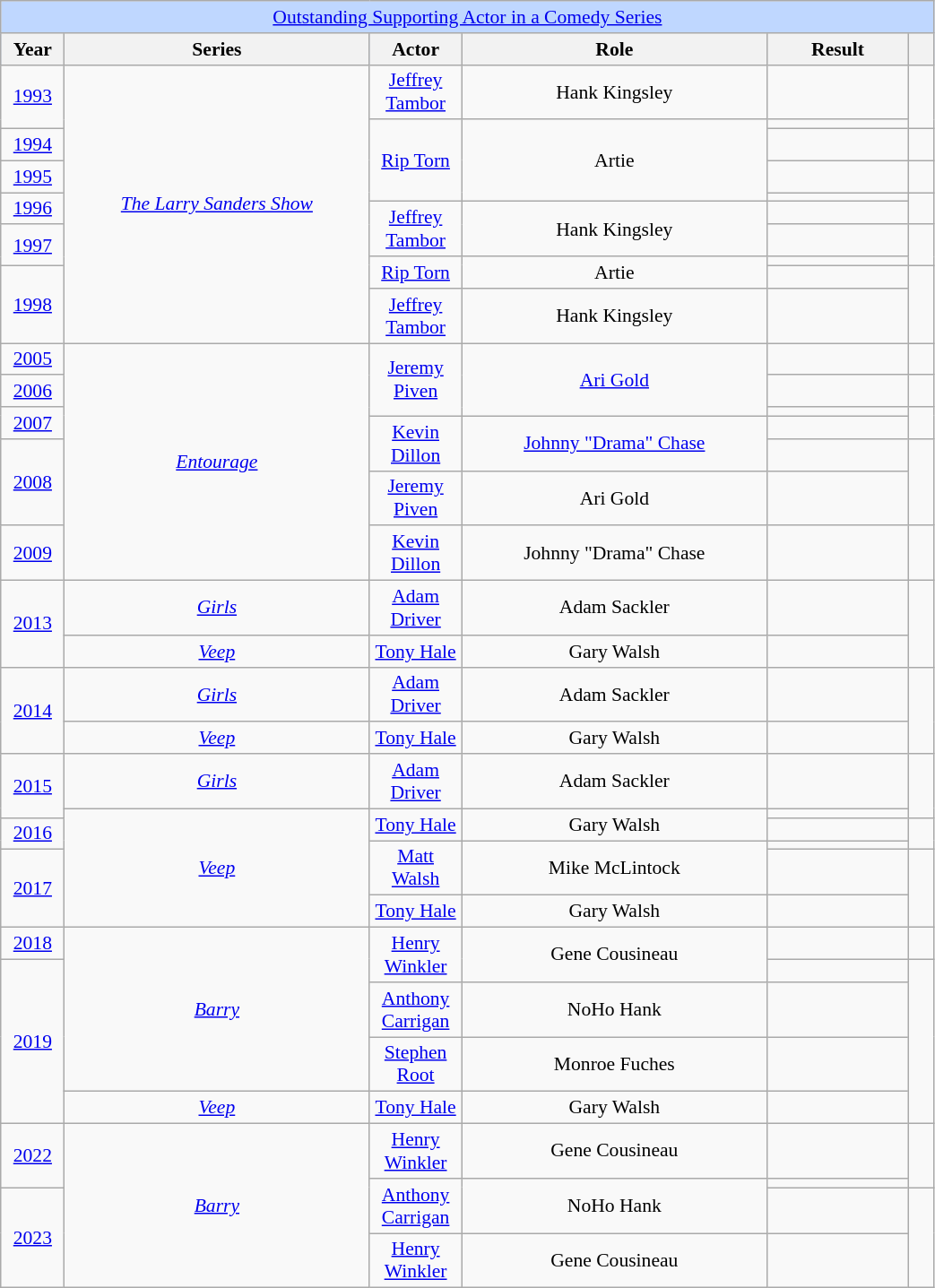<table class="wikitable plainrowheaders" style="text-align: center; font-size: 90%" width="55%">
<tr ---- bgcolor="#bfd7ff">
<td colspan="6" align="center"><a href='#'>Outstanding Supporting Actor in a Comedy Series</a></td>
</tr>
<tr ---- bgcolor="#bfd7ff">
<th scope="col" style="width:1%;">Year</th>
<th scope="col" style="width:12%;">Series</th>
<th scope="col" style="width:1%;">Actor</th>
<th scope="col" style="width:12%;">Role</th>
<th scope="col" style="width:5%;">Result</th>
<th scope="col" style="width:1%;"></th>
</tr>
<tr>
<td rowspan="2"><a href='#'>1993</a></td>
<td rowspan="10"><em><a href='#'>The Larry Sanders Show</a></em></td>
<td><a href='#'>Jeffrey Tambor</a></td>
<td>Hank Kingsley</td>
<td></td>
<td rowspan="2"></td>
</tr>
<tr>
<td rowspan="4"><a href='#'>Rip Torn</a></td>
<td rowspan="4">Artie</td>
<td></td>
</tr>
<tr>
<td><a href='#'>1994</a></td>
<td></td>
<td></td>
</tr>
<tr>
<td><a href='#'>1995</a></td>
<td></td>
<td></td>
</tr>
<tr>
<td rowspan="2"><a href='#'>1996</a></td>
<td></td>
<td rowspan="2"></td>
</tr>
<tr>
<td rowspan="2"><a href='#'>Jeffrey Tambor</a></td>
<td rowspan="2">Hank Kingsley</td>
<td></td>
</tr>
<tr>
<td rowspan="2"><a href='#'>1997</a></td>
<td></td>
<td rowspan="2"></td>
</tr>
<tr>
<td rowspan="2"><a href='#'>Rip Torn</a></td>
<td rowspan="2">Artie</td>
<td></td>
</tr>
<tr>
<td rowspan="2"><a href='#'>1998</a></td>
<td></td>
<td rowspan="2"></td>
</tr>
<tr>
<td><a href='#'>Jeffrey Tambor</a></td>
<td>Hank Kingsley</td>
<td></td>
</tr>
<tr>
<td><a href='#'>2005</a></td>
<td rowspan="7"><em><a href='#'>Entourage</a></em></td>
<td rowspan="3"><a href='#'>Jeremy Piven</a></td>
<td rowspan="3"><a href='#'>Ari Gold</a></td>
<td></td>
<td></td>
</tr>
<tr>
<td><a href='#'>2006</a></td>
<td></td>
<td></td>
</tr>
<tr>
<td rowspan="2"><a href='#'>2007</a></td>
<td></td>
<td rowspan="2"></td>
</tr>
<tr>
<td rowspan="2"><a href='#'>Kevin Dillon</a></td>
<td rowspan="2"><a href='#'>Johnny "Drama" Chase</a></td>
<td></td>
</tr>
<tr>
<td rowspan="2"><a href='#'>2008</a></td>
<td></td>
<td rowspan="2"></td>
</tr>
<tr>
<td><a href='#'>Jeremy Piven</a></td>
<td>Ari Gold</td>
<td></td>
</tr>
<tr>
<td><a href='#'>2009</a></td>
<td><a href='#'>Kevin Dillon</a></td>
<td>Johnny "Drama" Chase</td>
<td></td>
<td></td>
</tr>
<tr>
<td rowspan="2"><a href='#'>2013</a></td>
<td><a href='#'><em>Girls</em></a></td>
<td><a href='#'>Adam Driver</a></td>
<td>Adam Sackler</td>
<td></td>
<td rowspan="2"></td>
</tr>
<tr>
<td><em><a href='#'>Veep</a></em></td>
<td><a href='#'>Tony Hale</a></td>
<td>Gary Walsh</td>
<td></td>
</tr>
<tr>
<td rowspan="2"><a href='#'>2014</a></td>
<td><a href='#'><em>Girls</em></a></td>
<td><a href='#'>Adam Driver</a></td>
<td>Adam Sackler</td>
<td></td>
<td rowspan="2"></td>
</tr>
<tr>
<td><em><a href='#'>Veep</a></em></td>
<td><a href='#'>Tony Hale</a></td>
<td>Gary Walsh</td>
<td></td>
</tr>
<tr>
<td rowspan="2"><a href='#'>2015</a></td>
<td><a href='#'><em>Girls</em></a></td>
<td><a href='#'>Adam Driver</a></td>
<td>Adam Sackler</td>
<td></td>
<td rowspan="2"></td>
</tr>
<tr>
<td rowspan="5"><em><a href='#'>Veep</a></em></td>
<td rowspan="2"><a href='#'>Tony Hale</a></td>
<td rowspan="2">Gary Walsh</td>
<td></td>
</tr>
<tr>
<td rowspan="2"><a href='#'>2016</a></td>
<td></td>
<td rowspan="2"></td>
</tr>
<tr>
<td rowspan="2"><a href='#'>Matt Walsh</a></td>
<td rowspan="2">Mike McLintock</td>
<td></td>
</tr>
<tr>
<td rowspan="2"><a href='#'>2017</a></td>
<td></td>
<td rowspan="2"></td>
</tr>
<tr>
<td><a href='#'>Tony Hale</a></td>
<td>Gary Walsh</td>
<td></td>
</tr>
<tr>
<td><a href='#'>2018</a></td>
<td rowspan="4"><a href='#'><em>Barry</em></a></td>
<td rowspan="2"><a href='#'>Henry Winkler</a></td>
<td rowspan="2">Gene Cousineau</td>
<td></td>
<td></td>
</tr>
<tr>
<td rowspan="4"><a href='#'>2019</a></td>
<td></td>
<td rowspan="4"></td>
</tr>
<tr>
<td><a href='#'>Anthony Carrigan</a></td>
<td>NoHo Hank</td>
<td></td>
</tr>
<tr>
<td><a href='#'>Stephen Root</a></td>
<td>Monroe Fuches</td>
<td></td>
</tr>
<tr>
<td><em><a href='#'>Veep</a></em></td>
<td><a href='#'>Tony Hale</a></td>
<td>Gary Walsh</td>
<td></td>
</tr>
<tr>
<td rowspan="2"><a href='#'>2022</a></td>
<td rowspan="4"><a href='#'><em>Barry</em></a></td>
<td><a href='#'>Henry Winkler</a></td>
<td>Gene Cousineau</td>
<td></td>
<td rowspan="2"></td>
</tr>
<tr>
<td rowspan="2"><a href='#'>Anthony Carrigan</a></td>
<td rowspan="2">NoHo Hank</td>
<td></td>
</tr>
<tr>
<td rowspan="2"><a href='#'>2023</a></td>
<td></td>
<td rowspan="2"></td>
</tr>
<tr>
<td><a href='#'>Henry Winkler</a></td>
<td>Gene Cousineau</td>
<td></td>
</tr>
</table>
